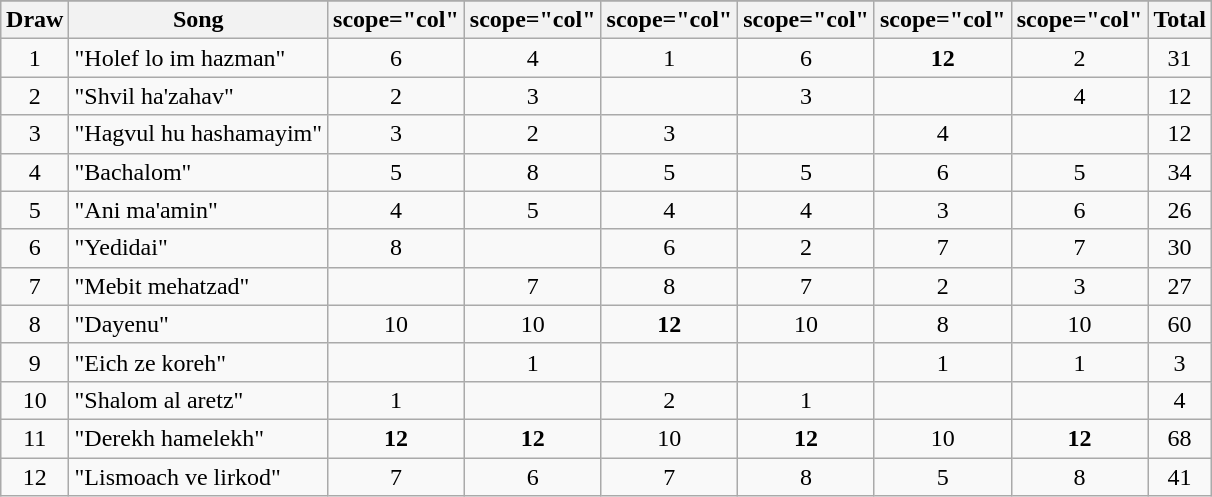<table class="wikitable plainrowheaders" style="margin: 1em auto 1em auto; text-align:center;">
<tr>
</tr>
<tr>
<th scope="col">Draw</th>
<th scope="col">Song</th>
<th>scope="col" </th>
<th>scope="col" </th>
<th>scope="col" </th>
<th>scope="col" </th>
<th>scope="col" </th>
<th>scope="col" </th>
<th scope="col">Total</th>
</tr>
<tr>
<td>1</td>
<td align="left">"Holef lo im hazman"</td>
<td>6</td>
<td>4</td>
<td>1</td>
<td>6</td>
<td><strong>12</strong></td>
<td>2</td>
<td>31</td>
</tr>
<tr>
<td>2</td>
<td align="left">"Shvil ha'zahav"</td>
<td>2</td>
<td>3</td>
<td></td>
<td>3</td>
<td></td>
<td>4</td>
<td>12</td>
</tr>
<tr>
<td>3</td>
<td align="left">"Hagvul hu hashamayim"</td>
<td>3</td>
<td>2</td>
<td>3</td>
<td></td>
<td>4</td>
<td></td>
<td>12</td>
</tr>
<tr>
<td>4</td>
<td align="left">"Bachalom"</td>
<td>5</td>
<td>8</td>
<td>5</td>
<td>5</td>
<td>6</td>
<td>5</td>
<td>34</td>
</tr>
<tr>
<td>5</td>
<td align="left">"Ani ma'amin"</td>
<td>4</td>
<td>5</td>
<td>4</td>
<td>4</td>
<td>3</td>
<td>6</td>
<td>26</td>
</tr>
<tr>
<td>6</td>
<td align="left">"Yedidai"</td>
<td>8</td>
<td></td>
<td>6</td>
<td>2</td>
<td>7</td>
<td>7</td>
<td>30</td>
</tr>
<tr>
<td>7</td>
<td align="left">"Mebit mehatzad"</td>
<td></td>
<td>7</td>
<td>8</td>
<td>7</td>
<td>2</td>
<td>3</td>
<td>27</td>
</tr>
<tr>
<td>8</td>
<td align="left">"Dayenu"</td>
<td>10</td>
<td>10</td>
<td><strong>12</strong></td>
<td>10</td>
<td>8</td>
<td>10</td>
<td>60</td>
</tr>
<tr>
<td>9</td>
<td align="left">"Eich ze koreh"</td>
<td></td>
<td>1</td>
<td></td>
<td></td>
<td>1</td>
<td>1</td>
<td>3</td>
</tr>
<tr>
<td>10</td>
<td align="left">"Shalom al aretz"</td>
<td>1</td>
<td></td>
<td>2</td>
<td>1</td>
<td></td>
<td></td>
<td>4</td>
</tr>
<tr>
<td>11</td>
<td align="left">"Derekh hamelekh"</td>
<td><strong>12</strong></td>
<td><strong>12</strong></td>
<td>10</td>
<td><strong>12</strong></td>
<td>10</td>
<td><strong>12</strong></td>
<td>68</td>
</tr>
<tr>
<td>12</td>
<td align="left">"Lismoach ve lirkod"</td>
<td>7</td>
<td>6</td>
<td>7</td>
<td>8</td>
<td>5</td>
<td>8</td>
<td>41</td>
</tr>
</table>
